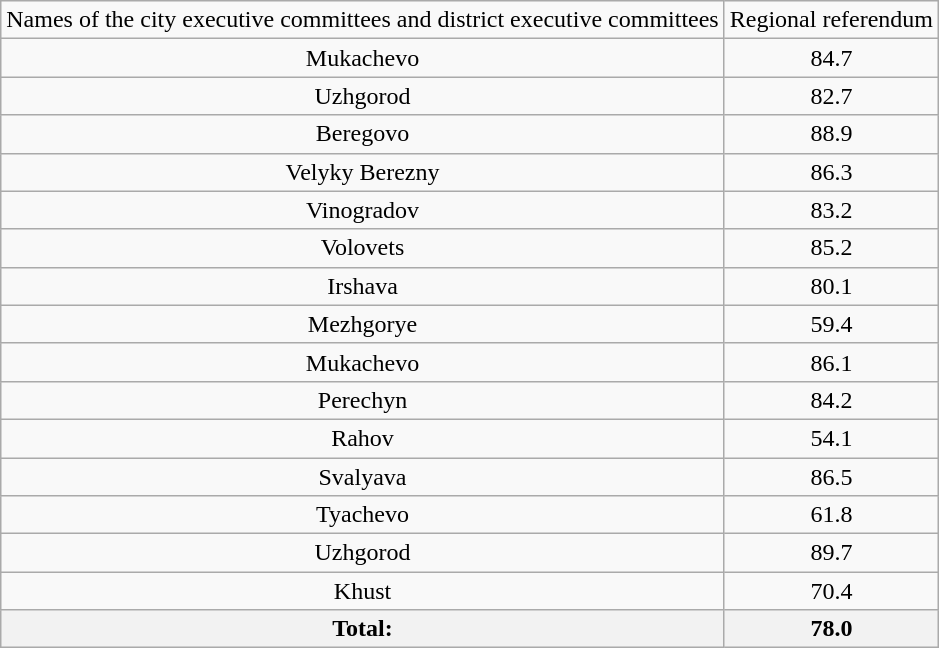<table class="wikitable" style="text-align:center">
<tr>
<td>Names of the city executive committees and district executive committees</td>
<td>Regional referendum</td>
</tr>
<tr>
<td>Mukachevo</td>
<td>84.7</td>
</tr>
<tr>
<td>Uzhgorod</td>
<td>82.7</td>
</tr>
<tr>
<td>Beregovo</td>
<td>88.9</td>
</tr>
<tr>
<td>Velyky Berezny</td>
<td>86.3</td>
</tr>
<tr>
<td>Vinogradov</td>
<td>83.2</td>
</tr>
<tr>
<td>Volovets</td>
<td>85.2</td>
</tr>
<tr>
<td>Irshava</td>
<td>80.1</td>
</tr>
<tr>
<td>Mezhgorye</td>
<td>59.4</td>
</tr>
<tr>
<td>Mukachevo</td>
<td>86.1</td>
</tr>
<tr>
<td>Perechyn</td>
<td>84.2</td>
</tr>
<tr>
<td>Rahov</td>
<td>54.1</td>
</tr>
<tr>
<td>Svalyava</td>
<td>86.5</td>
</tr>
<tr>
<td>Tyachevo</td>
<td>61.8</td>
</tr>
<tr>
<td>Uzhgorod</td>
<td>89.7</td>
</tr>
<tr>
<td>Khust</td>
<td>70.4</td>
</tr>
<tr class="sortbottom">
<th>Total:</th>
<th>78.0</th>
</tr>
</table>
